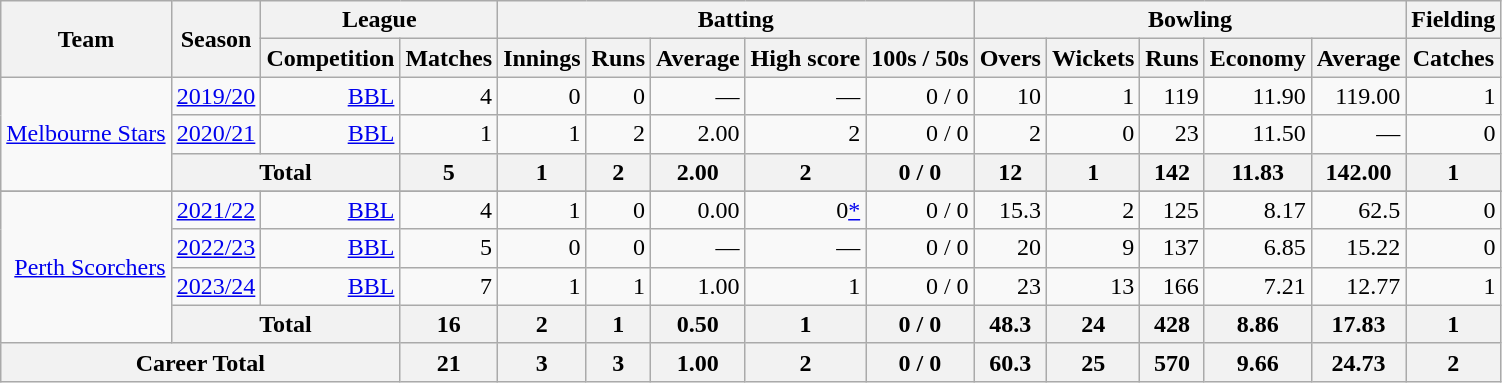<table class="wikitable" style="text-align:right;">
<tr>
<th rowspan="2">Team</th>
<th rowspan="2">Season</th>
<th colspan="2">League</th>
<th colspan="5">Batting</th>
<th colspan="5">Bowling</th>
<th colspan="2">Fielding</th>
</tr>
<tr>
<th>Competition</th>
<th>Matches</th>
<th>Innings</th>
<th>Runs</th>
<th>Average</th>
<th>High score</th>
<th>100s / 50s</th>
<th>Overs</th>
<th>Wickets</th>
<th>Runs</th>
<th>Economy</th>
<th>Average</th>
<th>Catches</th>
</tr>
<tr>
<td rowspan="3"><a href='#'>Melbourne Stars</a></td>
<td><a href='#'>2019/20</a></td>
<td><a href='#'>BBL</a></td>
<td>4</td>
<td>0</td>
<td>0</td>
<td>—</td>
<td>—</td>
<td>0 / 0</td>
<td>10</td>
<td>1</td>
<td>119</td>
<td>11.90</td>
<td>119.00</td>
<td>1</td>
</tr>
<tr>
<td><a href='#'>2020/21</a></td>
<td><a href='#'>BBL</a></td>
<td>1</td>
<td>1</td>
<td>2</td>
<td>2.00</td>
<td>2</td>
<td>0 / 0</td>
<td>2</td>
<td>0</td>
<td>23</td>
<td>11.50</td>
<td>—</td>
<td>0</td>
</tr>
<tr>
<th colspan="2">Total</th>
<th>5</th>
<th>1</th>
<th>2</th>
<th>2.00</th>
<th>2</th>
<th>0 / 0</th>
<th>12</th>
<th>1</th>
<th>142</th>
<th>11.83</th>
<th>142.00</th>
<th>1</th>
</tr>
<tr>
</tr>
<tr>
<td rowspan="4"><a href='#'>Perth Scorchers</a></td>
<td><a href='#'>2021/22</a></td>
<td><a href='#'>BBL</a></td>
<td>4</td>
<td>1</td>
<td>0</td>
<td>0.00</td>
<td>0<a href='#'>*</a></td>
<td>0 / 0</td>
<td>15.3</td>
<td>2</td>
<td>125</td>
<td>8.17</td>
<td>62.5</td>
<td>0</td>
</tr>
<tr>
<td><a href='#'>2022/23</a></td>
<td><a href='#'>BBL</a></td>
<td>5</td>
<td>0</td>
<td>0</td>
<td>—</td>
<td>—</td>
<td>0 / 0</td>
<td>20</td>
<td>9</td>
<td>137</td>
<td>6.85</td>
<td>15.22</td>
<td>0</td>
</tr>
<tr>
<td><a href='#'>2023/24</a></td>
<td><a href='#'>BBL</a></td>
<td>7</td>
<td>1</td>
<td>1</td>
<td>1.00</td>
<td>1</td>
<td>0 / 0</td>
<td>23</td>
<td>13</td>
<td>166</td>
<td>7.21</td>
<td>12.77</td>
<td>1</td>
</tr>
<tr>
<th colspan="2">Total</th>
<th>16</th>
<th>2</th>
<th>1</th>
<th>0.50</th>
<th>1</th>
<th>0 / 0</th>
<th>48.3</th>
<th>24</th>
<th>428</th>
<th>8.86</th>
<th>17.83</th>
<th>1</th>
</tr>
<tr>
<th colspan="3">Career Total</th>
<th>21</th>
<th>3</th>
<th>3</th>
<th>1.00</th>
<th>2</th>
<th>0 / 0</th>
<th>60.3</th>
<th>25</th>
<th>570</th>
<th>9.66</th>
<th>24.73</th>
<th>2</th>
</tr>
</table>
